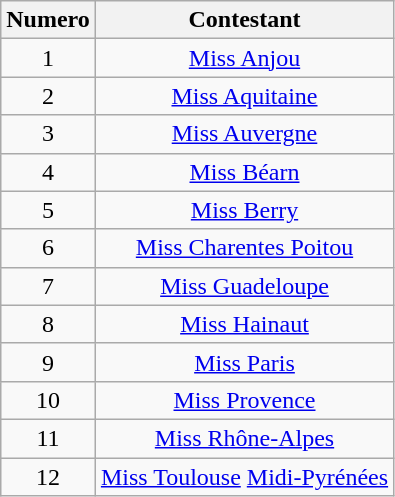<table class="wikitable">
<tr>
<th>Numero</th>
<th>Contestant</th>
</tr>
<tr>
<td style="text-align:center;">1</td>
<td style="text-align:center;"> <a href='#'>Miss Anjou</a></td>
</tr>
<tr>
<td style="text-align:center;">2</td>
<td style="text-align:center;"> <a href='#'>Miss Aquitaine</a></td>
</tr>
<tr>
<td style="text-align:center;">3</td>
<td style="text-align:center;"> <a href='#'>Miss Auvergne</a></td>
</tr>
<tr>
<td style="text-align:center;">4</td>
<td style="text-align:center;"> <a href='#'>Miss Béarn</a></td>
</tr>
<tr>
<td style="text-align:center;">5</td>
<td style="text-align:center;"> <a href='#'>Miss Berry</a></td>
</tr>
<tr>
<td style="text-align:center;">6</td>
<td style="text-align:center;"> <a href='#'>Miss Charentes Poitou</a></td>
</tr>
<tr>
<td style="text-align:center;">7</td>
<td style="text-align:center;"> <a href='#'>Miss Guadeloupe</a></td>
</tr>
<tr>
<td style="text-align:center;">8</td>
<td style="text-align:center;"> <a href='#'>Miss Hainaut</a></td>
</tr>
<tr>
<td style="text-align:center;">9</td>
<td style="text-align:center;"> <a href='#'>Miss Paris</a></td>
</tr>
<tr>
<td style="text-align:center;">10</td>
<td style="text-align:center;"> <a href='#'>Miss Provence</a></td>
</tr>
<tr>
<td style="text-align:center;">11</td>
<td style="text-align:center;"> <a href='#'>Miss Rhône-Alpes</a></td>
</tr>
<tr>
<td style="text-align:center;">12</td>
<td style="text-align:center;"> <a href='#'>Miss Toulouse</a> <a href='#'>Midi-Pyrénées</a></td>
</tr>
</table>
